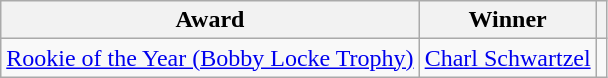<table class="wikitable">
<tr>
<th>Award</th>
<th>Winner</th>
<th></th>
</tr>
<tr>
<td><a href='#'>Rookie of the Year (Bobby Locke Trophy)</a></td>
<td> <a href='#'>Charl Schwartzel</a></td>
<td></td>
</tr>
</table>
